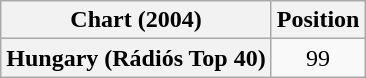<table class="wikitable plainrowheaders" style="text-align:center">
<tr>
<th scope="col">Chart (2004)</th>
<th scope="col">Position</th>
</tr>
<tr>
<th scope="row">Hungary (Rádiós Top 40)</th>
<td>99</td>
</tr>
</table>
